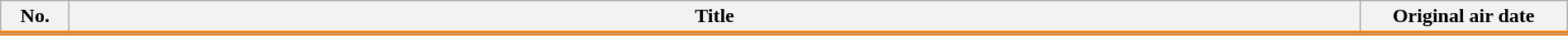<table class="wikitable" style="width:100%; margin:auto; background:#FFF;">
<tr style="border-bottom: 4px solid #F77F00;">
<th style="width:3em;">No.</th>
<th>Title</th>
<th style="width:10em;">Original air date</th>
</tr>
<tr>
</tr>
</table>
